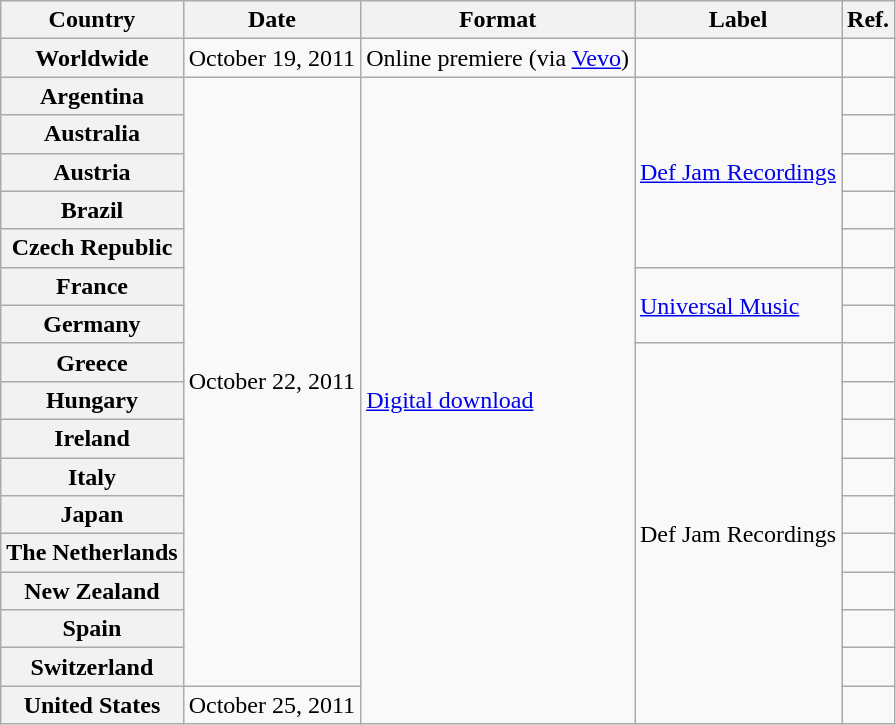<table class="wikitable plainrowheaders">
<tr>
<th scope="col">Country</th>
<th scope="col">Date</th>
<th scope="col">Format</th>
<th scope="col">Label</th>
<th scope="col">Ref.</th>
</tr>
<tr>
<th scope="row">Worldwide</th>
<td>October 19, 2011</td>
<td>Online premiere (via <a href='#'>Vevo</a>)</td>
<td></td>
<td></td>
</tr>
<tr>
<th scope="row">Argentina</th>
<td rowspan="16">October 22, 2011</td>
<td rowspan="17"><a href='#'>Digital download</a></td>
<td rowspan="5"><a href='#'>Def Jam Recordings</a></td>
<td></td>
</tr>
<tr>
<th scope="row">Australia</th>
<td></td>
</tr>
<tr>
<th scope="row">Austria</th>
<td></td>
</tr>
<tr>
<th scope="row">Brazil</th>
<td></td>
</tr>
<tr>
<th scope="row">Czech Republic</th>
<td></td>
</tr>
<tr>
<th scope="row">France</th>
<td rowspan="2"><a href='#'>Universal Music</a></td>
<td></td>
</tr>
<tr>
<th scope="row">Germany</th>
<td></td>
</tr>
<tr>
<th scope="row">Greece</th>
<td rowspan="10">Def Jam Recordings</td>
<td></td>
</tr>
<tr>
<th scope="row">Hungary</th>
<td></td>
</tr>
<tr>
<th scope="row">Ireland</th>
<td></td>
</tr>
<tr>
<th scope="row">Italy</th>
<td></td>
</tr>
<tr>
<th scope="row">Japan</th>
<td></td>
</tr>
<tr>
<th scope="row">The Netherlands</th>
<td></td>
</tr>
<tr>
<th scope="row">New Zealand</th>
<td></td>
</tr>
<tr>
<th scope="row">Spain</th>
<td></td>
</tr>
<tr>
<th scope="row">Switzerland</th>
<td></td>
</tr>
<tr>
<th scope="row">United States</th>
<td>October 25, 2011</td>
<td></td>
</tr>
</table>
